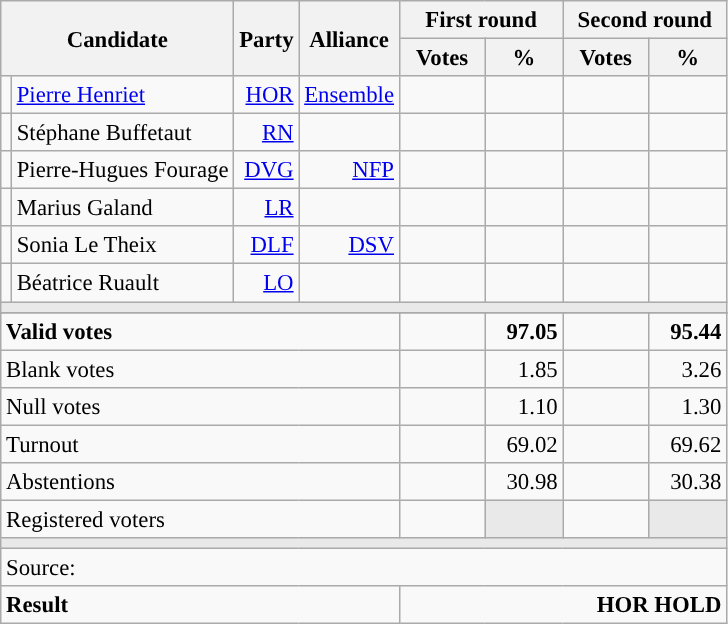<table class="wikitable" style="text-align:right;font-size:95%;">
<tr>
<th colspan="2" rowspan="2">Candidate</th>
<th colspan="1" rowspan="2">Party</th>
<th colspan="1" rowspan="2">Alliance</th>
<th colspan="2">First round</th>
<th colspan="2">Second round</th>
</tr>
<tr>
<th style="width:50px;">Votes</th>
<th style="width:45px;">%</th>
<th style="width:50px;">Votes</th>
<th style="width:45px;">%</th>
</tr>
<tr>
<td style="color:inherit;background:"></td>
<td style="text-align:left;"><a href='#'>Pierre Henriet</a></td>
<td><a href='#'>HOR</a></td>
<td><a href='#'>Ensemble</a></td>
<td></td>
<td></td>
<td><strong></strong></td>
<td><strong></strong></td>
</tr>
<tr>
<td style="color:inherit;background:"></td>
<td style="text-align:left;">Stéphane Buffetaut</td>
<td><a href='#'>RN</a></td>
<td></td>
<td></td>
<td></td>
<td></td>
<td></td>
</tr>
<tr>
<td style="color:inherit;background:"></td>
<td style="text-align:left;">Pierre-Hugues Fourage</td>
<td><a href='#'>DVG</a></td>
<td><a href='#'>NFP</a></td>
<td></td>
<td></td>
<td></td>
<td></td>
</tr>
<tr>
<td style="color:inherit;background:"></td>
<td style="text-align:left;">Marius Galand</td>
<td><a href='#'>LR</a></td>
<td></td>
<td></td>
<td></td>
<td></td>
<td></td>
</tr>
<tr>
<td style="color:inherit;background:"></td>
<td style="text-align:left;">Sonia Le Theix</td>
<td><a href='#'>DLF</a></td>
<td><a href='#'>DSV</a></td>
<td></td>
<td></td>
<td></td>
<td></td>
</tr>
<tr>
<td style="color:inherit;background:"></td>
<td style="text-align:left;">Béatrice Ruault</td>
<td><a href='#'>LO</a></td>
<td></td>
<td></td>
<td></td>
<td></td>
<td></td>
</tr>
<tr>
<td colspan="8" style="background:#E9E9E9;"></td>
</tr>
<tr>
</tr>
<tr style="font-weight:bold;">
<td colspan="4" style="text-align:left;">Valid votes</td>
<td></td>
<td>97.05</td>
<td></td>
<td>95.44</td>
</tr>
<tr>
<td colspan="4" style="text-align:left;">Blank votes</td>
<td></td>
<td>1.85</td>
<td></td>
<td>3.26</td>
</tr>
<tr>
<td colspan="4" style="text-align:left;">Null votes</td>
<td></td>
<td>1.10</td>
<td></td>
<td>1.30</td>
</tr>
<tr>
<td colspan="4" style="text-align:left;">Turnout</td>
<td></td>
<td>69.02</td>
<td></td>
<td>69.62</td>
</tr>
<tr>
<td colspan="4" style="text-align:left;">Abstentions</td>
<td></td>
<td>30.98</td>
<td></td>
<td>30.38</td>
</tr>
<tr>
<td colspan="4" style="text-align:left;">Registered voters</td>
<td></td>
<td style="background:#E9E9E9;"></td>
<td></td>
<td style="background:#E9E9E9;"></td>
</tr>
<tr>
<td colspan="8" style="background:#E9E9E9;"></td>
</tr>
<tr>
<td colspan="8" style="text-align:left;">Source: </td>
</tr>
<tr style="font-weight:bold">
<td colspan="4" style="text-align:left;">Result</td>
<td colspan="4" style="background-color:">HOR HOLD</td>
</tr>
</table>
